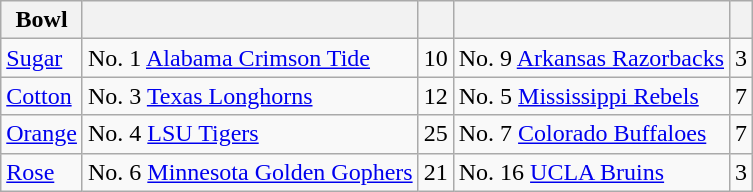<table class="wikitable">
<tr>
<th>Bowl</th>
<th></th>
<th></th>
<th></th>
<th></th>
</tr>
<tr>
<td><a href='#'>Sugar</a></td>
<td>No. 1 <a href='#'>Alabama Crimson Tide</a></td>
<td>10</td>
<td>No. 9 <a href='#'>Arkansas Razorbacks</a></td>
<td align=center>3</td>
</tr>
<tr>
<td><a href='#'>Cotton</a></td>
<td>No. 3 <a href='#'>Texas Longhorns</a></td>
<td>12</td>
<td>No. 5 <a href='#'>Mississippi Rebels</a></td>
<td align=center>7</td>
</tr>
<tr>
<td><a href='#'>Orange</a></td>
<td>No. 4 <a href='#'>LSU Tigers</a></td>
<td>25</td>
<td>No. 7 <a href='#'>Colorado Buffaloes</a></td>
<td align=center>7</td>
</tr>
<tr>
<td><a href='#'>Rose</a></td>
<td>No. 6 <a href='#'>Minnesota Golden Gophers</a></td>
<td>21</td>
<td>No. 16 <a href='#'>UCLA Bruins</a></td>
<td align=center>3</td>
</tr>
</table>
